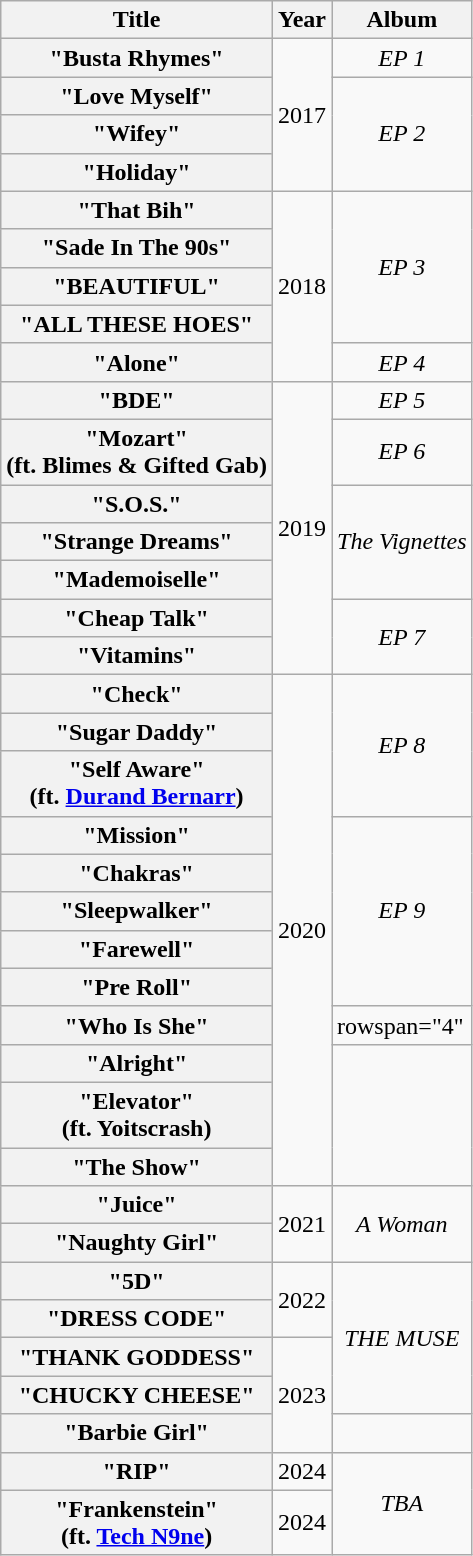<table class="wikitable plainrowheaders">
<tr>
<th>Title</th>
<th>Year</th>
<th>Album</th>
</tr>
<tr>
<th scope="row">"Busta Rhymes"</th>
<td rowspan="4">2017</td>
<td align = "center"><em>EP 1</em></td>
</tr>
<tr>
<th scope="row">"Love Myself"</th>
<td rowspan="3" align="center"><em>EP 2</em></td>
</tr>
<tr>
<th scope="row">"Wifey"</th>
</tr>
<tr>
<th scope="row">"Holiday"</th>
</tr>
<tr>
<th scope="row">"That Bih"</th>
<td rowspan="5">2018</td>
<td rowspan="4" align="center"><em>EP 3</em></td>
</tr>
<tr>
<th scope="row">"Sade In The 90s"</th>
</tr>
<tr>
<th scope="row">"BEAUTIFUL"</th>
</tr>
<tr>
<th scope="row">"ALL THESE HOES"</th>
</tr>
<tr>
<th scope="row">"Alone"</th>
<td align="center"><em>EP 4</em></td>
</tr>
<tr>
<th scope="row">"BDE"</th>
<td rowspan="7">2019</td>
<td align = "center"><em>EP 5</em></td>
</tr>
<tr>
<th scope="row">"Mozart" <br><span>(ft. Blimes & Gifted Gab)</span></th>
<td align="center"><em>EP 6</em></td>
</tr>
<tr>
<th scope="row">"S.O.S."</th>
<td rowspan="3" align="center"><em>The Vignettes</em></td>
</tr>
<tr>
<th scope="row">"Strange Dreams"</th>
</tr>
<tr>
<th scope="row">"Mademoiselle"</th>
</tr>
<tr>
<th scope="row">"Cheap Talk"</th>
<td rowspan="2" align="center"><em>EP 7</em></td>
</tr>
<tr>
<th scope="row">"Vitamins"</th>
</tr>
<tr>
<th scope="row">"Check"</th>
<td rowspan="12">2020</td>
<td rowspan="3" align="center"><em>EP 8</em></td>
</tr>
<tr>
<th scope="row">"Sugar Daddy"</th>
</tr>
<tr>
<th scope="row">"Self Aware" <br><span>(ft. <a href='#'>Durand Bernarr</a>)</span></th>
</tr>
<tr>
<th scope="row">"Mission"</th>
<td rowspan="5" align="center"><em>EP 9</em></td>
</tr>
<tr>
<th scope="row">"Chakras"</th>
</tr>
<tr>
<th scope="row">"Sleepwalker"</th>
</tr>
<tr>
<th scope="row">"Farewell"</th>
</tr>
<tr>
<th scope="row">"Pre Roll"</th>
</tr>
<tr>
<th scope="row">"Who Is She"</th>
<td>rowspan="4" </td>
</tr>
<tr>
<th scope="row">"Alright"</th>
</tr>
<tr>
<th scope="row">"Elevator" <br><span>(ft. Yoitscrash)</span></th>
</tr>
<tr>
<th scope="row">"The Show"</th>
</tr>
<tr>
<th scope="row">"Juice"</th>
<td rowspan="2">2021</td>
<td rowspan="2" align="center"><em>A Woman</em></td>
</tr>
<tr>
<th scope="row">"Naughty Girl"</th>
</tr>
<tr>
<th scope="row">"5D"</th>
<td rowspan="2">2022</td>
<td rowspan="4" align="center"><em>THE MUSE</em></td>
</tr>
<tr>
<th scope="row">"DRESS CODE"</th>
</tr>
<tr>
<th scope="row">"THANK GODDESS"</th>
<td rowspan="3">2023</td>
</tr>
<tr>
<th scope="row">"CHUCKY CHEESE"</th>
</tr>
<tr>
<th scope="row">"Barbie Girl"</th>
<td></td>
</tr>
<tr>
<th scope="row">"RIP"</th>
<td>2024</td>
<td rowspan="4" align="center"><em>TBA</em></td>
</tr>
<tr>
<th scope="row">"Frankenstein" <br><span>(ft. <a href='#'>Tech N9ne</a>)</span></th>
<td>2024</td>
</tr>
</table>
